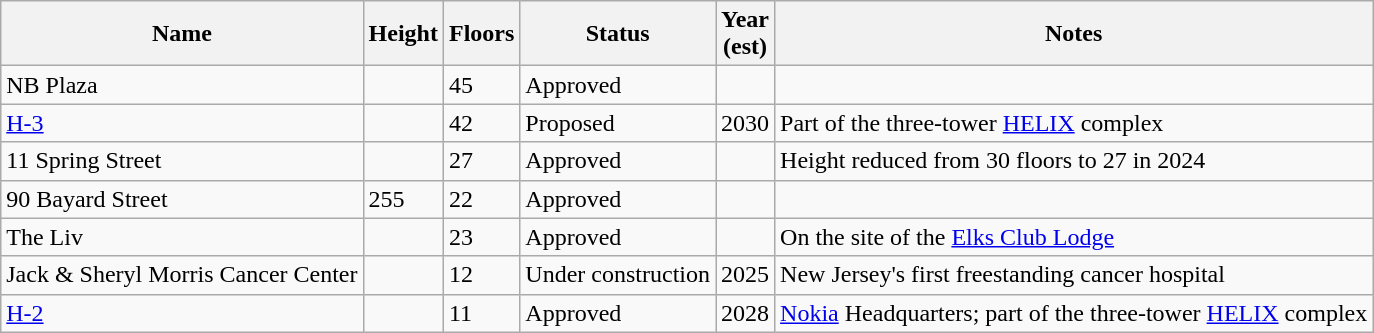<table class="wikitable">
<tr>
<th>Name</th>
<th>Height</th>
<th>Floors</th>
<th>Status</th>
<th>Year<br>(est)</th>
<th>Notes</th>
</tr>
<tr>
<td>NB Plaza</td>
<td></td>
<td>45</td>
<td>Approved</td>
<td></td>
<td></td>
</tr>
<tr>
<td><a href='#'>H-3</a></td>
<td></td>
<td>42</td>
<td>Proposed</td>
<td>2030</td>
<td>Part of the three-tower <a href='#'>HELIX</a> complex</td>
</tr>
<tr>
<td>11 Spring Street</td>
<td></td>
<td>27</td>
<td>Approved</td>
<td></td>
<td>Height reduced from 30 floors to 27 in 2024</td>
</tr>
<tr>
<td>90 Bayard Street</td>
<td>255</td>
<td>22</td>
<td>Approved</td>
<td></td>
<td></td>
</tr>
<tr>
<td>The Liv</td>
<td></td>
<td>23</td>
<td>Approved</td>
<td></td>
<td>On the site of the <a href='#'>Elks Club Lodge</a></td>
</tr>
<tr>
<td>Jack & Sheryl Morris Cancer Center</td>
<td></td>
<td>12</td>
<td>Under construction</td>
<td>2025</td>
<td>New Jersey's first freestanding cancer hospital</td>
</tr>
<tr>
<td><a href='#'>H-2</a></td>
<td></td>
<td>11</td>
<td>Approved</td>
<td>2028</td>
<td><a href='#'>Nokia</a> Headquarters; part of the three-tower <a href='#'>HELIX</a> complex</td>
</tr>
</table>
